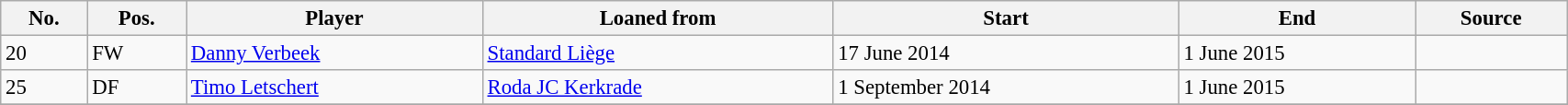<table class="wikitable sortable" style="width:90%; text-align:center; font-size:95%; text-align:left;">
<tr>
<th><strong>No.</strong></th>
<th><strong>Pos.</strong></th>
<th><strong>Player</strong></th>
<th><strong>Loaned from</strong></th>
<th><strong>Start</strong></th>
<th><strong>End</strong></th>
<th><strong>Source</strong></th>
</tr>
<tr>
<td>20</td>
<td>FW</td>
<td> <a href='#'>Danny Verbeek</a></td>
<td> <a href='#'>Standard Liège</a></td>
<td>17 June 2014</td>
<td>1 June 2015</td>
<td></td>
</tr>
<tr>
<td>25</td>
<td>DF</td>
<td> <a href='#'>Timo Letschert</a></td>
<td> <a href='#'>Roda JC Kerkrade</a></td>
<td>1 September 2014</td>
<td>1 June 2015</td>
<td></td>
</tr>
<tr>
</tr>
</table>
